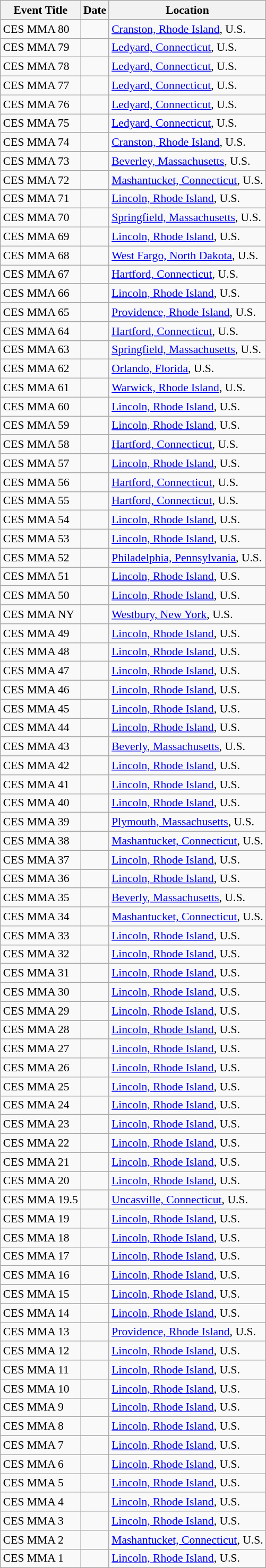<table class="sortable wikitable succession-box" style="font-size:90%;">
<tr>
<th scope="col">Event Title</th>
<th scope="col">Date</th>
<th scope="col">Location</th>
</tr>
<tr>
<td>CES MMA 80</td>
<td></td>
<td><a href='#'>Cranston, Rhode Island</a>, U.S.</td>
</tr>
<tr>
<td>CES MMA 79</td>
<td></td>
<td><a href='#'>Ledyard, Connecticut</a>, U.S.</td>
</tr>
<tr>
<td>CES MMA 78</td>
<td></td>
<td><a href='#'>Ledyard, Connecticut</a>, U.S.</td>
</tr>
<tr>
<td>CES MMA 77</td>
<td></td>
<td><a href='#'>Ledyard, Connecticut</a>, U.S.</td>
</tr>
<tr>
<td>CES MMA 76</td>
<td></td>
<td><a href='#'>Ledyard, Connecticut</a>, U.S.</td>
</tr>
<tr>
<td>CES MMA 75</td>
<td></td>
<td><a href='#'>Ledyard, Connecticut</a>, U.S.</td>
</tr>
<tr>
<td>CES MMA 74</td>
<td></td>
<td><a href='#'>Cranston, Rhode Island</a>, U.S.</td>
</tr>
<tr>
<td>CES MMA 73</td>
<td></td>
<td><a href='#'>Beverley, Massachusetts</a>, U.S.</td>
</tr>
<tr>
<td>CES MMA 72</td>
<td></td>
<td><a href='#'>Mashantucket, Connecticut</a>, U.S.</td>
</tr>
<tr>
<td>CES MMA 71</td>
<td></td>
<td><a href='#'>Lincoln, Rhode Island</a>, U.S.</td>
</tr>
<tr>
<td>CES MMA 70</td>
<td></td>
<td><a href='#'>Springfield, Massachusetts</a>, U.S.</td>
</tr>
<tr>
<td>CES MMA 69</td>
<td></td>
<td><a href='#'>Lincoln, Rhode Island</a>, U.S.</td>
</tr>
<tr>
<td>CES MMA 68</td>
<td></td>
<td><a href='#'>West Fargo, North Dakota</a>, U.S.</td>
</tr>
<tr>
<td>CES MMA 67</td>
<td></td>
<td><a href='#'>Hartford, Connecticut</a>, U.S.</td>
</tr>
<tr>
<td>CES MMA 66</td>
<td></td>
<td><a href='#'>Lincoln, Rhode Island</a>, U.S.</td>
</tr>
<tr>
<td>CES MMA 65</td>
<td></td>
<td><a href='#'>Providence, Rhode Island</a>, U.S.</td>
</tr>
<tr>
<td>CES MMA 64</td>
<td></td>
<td><a href='#'>Hartford, Connecticut</a>, U.S.</td>
</tr>
<tr>
<td>CES MMA 63</td>
<td></td>
<td><a href='#'>Springfield, Massachusetts</a>, U.S.</td>
</tr>
<tr>
<td>CES MMA 62</td>
<td></td>
<td><a href='#'>Orlando, Florida</a>, U.S.</td>
</tr>
<tr>
<td>CES MMA 61</td>
<td></td>
<td><a href='#'>Warwick, Rhode Island</a>, U.S.</td>
</tr>
<tr>
<td>CES MMA 60</td>
<td></td>
<td><a href='#'>Lincoln, Rhode Island</a>, U.S.</td>
</tr>
<tr>
<td>CES MMA 59</td>
<td></td>
<td><a href='#'>Lincoln, Rhode Island</a>, U.S.</td>
</tr>
<tr>
<td>CES MMA 58</td>
<td></td>
<td><a href='#'>Hartford, Connecticut</a>, U.S.</td>
</tr>
<tr>
<td>CES MMA 57</td>
<td></td>
<td><a href='#'>Lincoln, Rhode Island</a>, U.S.</td>
</tr>
<tr>
<td>CES MMA 56</td>
<td></td>
<td><a href='#'>Hartford, Connecticut</a>, U.S.</td>
</tr>
<tr>
<td>CES MMA 55</td>
<td></td>
<td><a href='#'>Hartford, Connecticut</a>, U.S.</td>
</tr>
<tr>
<td>CES MMA 54</td>
<td></td>
<td><a href='#'>Lincoln, Rhode Island</a>, U.S.</td>
</tr>
<tr>
<td>CES MMA 53</td>
<td></td>
<td><a href='#'>Lincoln, Rhode Island</a>, U.S.</td>
</tr>
<tr>
<td>CES MMA 52</td>
<td></td>
<td><a href='#'>Philadelphia, Pennsylvania</a>, U.S.</td>
</tr>
<tr>
<td>CES MMA 51</td>
<td></td>
<td><a href='#'>Lincoln, Rhode Island</a>, U.S.</td>
</tr>
<tr>
<td>CES MMA 50</td>
<td></td>
<td><a href='#'>Lincoln, Rhode Island</a>, U.S.</td>
</tr>
<tr>
<td>CES MMA NY</td>
<td></td>
<td><a href='#'>Westbury, New York</a>, U.S.</td>
</tr>
<tr>
<td>CES MMA 49</td>
<td></td>
<td><a href='#'>Lincoln, Rhode Island</a>, U.S.</td>
</tr>
<tr>
<td>CES MMA 48</td>
<td></td>
<td><a href='#'>Lincoln, Rhode Island</a>, U.S.</td>
</tr>
<tr>
<td>CES MMA 47</td>
<td></td>
<td><a href='#'>Lincoln, Rhode Island</a>, U.S.</td>
</tr>
<tr>
<td>CES MMA 46</td>
<td></td>
<td><a href='#'>Lincoln, Rhode Island</a>, U.S.</td>
</tr>
<tr>
<td>CES MMA 45</td>
<td></td>
<td><a href='#'>Lincoln, Rhode Island</a>, U.S.</td>
</tr>
<tr>
<td>CES MMA 44</td>
<td></td>
<td><a href='#'>Lincoln, Rhode Island</a>, U.S.</td>
</tr>
<tr>
<td>CES MMA 43</td>
<td></td>
<td><a href='#'>Beverly, Massachusetts</a>, U.S.</td>
</tr>
<tr>
<td>CES MMA 42</td>
<td></td>
<td><a href='#'>Lincoln, Rhode Island</a>, U.S.</td>
</tr>
<tr>
<td>CES MMA 41</td>
<td></td>
<td><a href='#'>Lincoln, Rhode Island</a>, U.S.</td>
</tr>
<tr>
<td>CES MMA 40</td>
<td></td>
<td><a href='#'>Lincoln, Rhode Island</a>, U.S.</td>
</tr>
<tr>
<td>CES MMA 39</td>
<td></td>
<td><a href='#'>Plymouth, Massachusetts</a>, U.S.</td>
</tr>
<tr>
<td>CES MMA 38</td>
<td></td>
<td><a href='#'>Mashantucket, Connecticut</a>, U.S.</td>
</tr>
<tr>
<td>CES MMA 37</td>
<td></td>
<td><a href='#'>Lincoln, Rhode Island</a>, U.S.</td>
</tr>
<tr>
<td>CES MMA 36</td>
<td></td>
<td><a href='#'>Lincoln, Rhode Island</a>, U.S.</td>
</tr>
<tr>
<td>CES MMA 35</td>
<td></td>
<td><a href='#'>Beverly, Massachusetts</a>, U.S.</td>
</tr>
<tr>
<td>CES MMA 34</td>
<td></td>
<td><a href='#'>Mashantucket, Connecticut</a>, U.S.</td>
</tr>
<tr>
<td>CES MMA 33</td>
<td></td>
<td><a href='#'>Lincoln, Rhode Island</a>, U.S.</td>
</tr>
<tr>
<td>CES MMA 32</td>
<td></td>
<td><a href='#'>Lincoln, Rhode Island</a>, U.S.</td>
</tr>
<tr>
<td>CES MMA 31</td>
<td></td>
<td><a href='#'>Lincoln, Rhode Island</a>, U.S.</td>
</tr>
<tr>
<td>CES MMA 30</td>
<td></td>
<td><a href='#'>Lincoln, Rhode Island</a>, U.S.</td>
</tr>
<tr>
<td>CES MMA 29</td>
<td></td>
<td><a href='#'>Lincoln, Rhode Island</a>, U.S.</td>
</tr>
<tr>
<td>CES MMA 28</td>
<td></td>
<td><a href='#'>Lincoln, Rhode Island</a>, U.S.</td>
</tr>
<tr>
<td>CES MMA 27</td>
<td></td>
<td><a href='#'>Lincoln, Rhode Island</a>, U.S.</td>
</tr>
<tr>
<td>CES MMA 26</td>
<td></td>
<td><a href='#'>Lincoln, Rhode Island</a>, U.S.</td>
</tr>
<tr>
<td>CES MMA 25</td>
<td></td>
<td><a href='#'>Lincoln, Rhode Island</a>, U.S.</td>
</tr>
<tr>
<td>CES MMA 24</td>
<td></td>
<td><a href='#'>Lincoln, Rhode Island</a>, U.S.</td>
</tr>
<tr>
<td>CES MMA 23</td>
<td></td>
<td><a href='#'>Lincoln, Rhode Island</a>, U.S.</td>
</tr>
<tr>
<td>CES MMA 22</td>
<td></td>
<td><a href='#'>Lincoln, Rhode Island</a>, U.S.</td>
</tr>
<tr>
<td>CES MMA 21</td>
<td></td>
<td><a href='#'>Lincoln, Rhode Island</a>, U.S.</td>
</tr>
<tr>
<td>CES MMA 20</td>
<td></td>
<td><a href='#'>Lincoln, Rhode Island</a>, U.S.</td>
</tr>
<tr>
<td>CES MMA 19.5</td>
<td></td>
<td><a href='#'>Uncasville, Connecticut</a>, U.S.</td>
</tr>
<tr>
<td>CES MMA 19</td>
<td></td>
<td><a href='#'>Lincoln, Rhode Island</a>, U.S.</td>
</tr>
<tr>
<td>CES MMA 18</td>
<td></td>
<td><a href='#'>Lincoln, Rhode Island</a>, U.S.</td>
</tr>
<tr>
<td>CES MMA 17</td>
<td></td>
<td><a href='#'>Lincoln, Rhode Island</a>, U.S.</td>
</tr>
<tr>
<td>CES MMA 16</td>
<td></td>
<td><a href='#'>Lincoln, Rhode Island</a>, U.S.</td>
</tr>
<tr>
<td>CES MMA 15</td>
<td></td>
<td><a href='#'>Lincoln, Rhode Island</a>, U.S.</td>
</tr>
<tr>
<td>CES MMA 14</td>
<td></td>
<td><a href='#'>Lincoln, Rhode Island</a>, U.S.</td>
</tr>
<tr>
<td>CES MMA 13</td>
<td></td>
<td><a href='#'>Providence, Rhode Island</a>, U.S.</td>
</tr>
<tr>
<td>CES MMA 12</td>
<td></td>
<td><a href='#'>Lincoln, Rhode Island</a>, U.S.</td>
</tr>
<tr>
<td>CES MMA 11</td>
<td></td>
<td><a href='#'>Lincoln, Rhode Island</a>, U.S.</td>
</tr>
<tr>
<td>CES MMA 10</td>
<td></td>
<td><a href='#'>Lincoln, Rhode Island</a>, U.S.</td>
</tr>
<tr>
<td>CES MMA 9</td>
<td></td>
<td><a href='#'>Lincoln, Rhode Island</a>, U.S.</td>
</tr>
<tr>
<td>CES MMA 8</td>
<td></td>
<td><a href='#'>Lincoln, Rhode Island</a>, U.S.</td>
</tr>
<tr>
<td>CES MMA 7</td>
<td></td>
<td><a href='#'>Lincoln, Rhode Island</a>, U.S.</td>
</tr>
<tr>
<td>CES MMA 6</td>
<td></td>
<td><a href='#'>Lincoln, Rhode Island</a>, U.S.</td>
</tr>
<tr>
<td>CES MMA 5</td>
<td></td>
<td><a href='#'>Lincoln, Rhode Island</a>, U.S.</td>
</tr>
<tr>
<td>CES MMA 4</td>
<td></td>
<td><a href='#'>Lincoln, Rhode Island</a>, U.S.</td>
</tr>
<tr>
<td>CES MMA 3</td>
<td></td>
<td><a href='#'>Lincoln, Rhode Island</a>, U.S.</td>
</tr>
<tr>
<td>CES MMA 2</td>
<td></td>
<td><a href='#'>Mashantucket, Connecticut</a>, U.S.</td>
</tr>
<tr>
<td>CES MMA 1</td>
<td></td>
<td><a href='#'>Lincoln, Rhode Island</a>, U.S.</td>
</tr>
</table>
